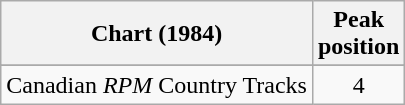<table class="wikitable sortable">
<tr>
<th align="left">Chart (1984)</th>
<th align="center">Peak<br>position</th>
</tr>
<tr>
</tr>
<tr>
<td align="left">Canadian <em>RPM</em> Country Tracks</td>
<td align="center">4</td>
</tr>
</table>
